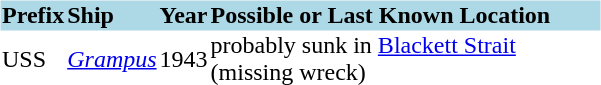<table class="collapsible collapsed" style="text-align: left; margin-bottom: 0;">
<tr>
<th style="width:400px;"><strong></strong></th>
</tr>
<tr>
<td><br><table class="sortable" style="margin-bottom: 0;" cellpadding="1" cellspacing="0">
<tr>
<th style="background:#ADD8E6;"><strong>Prefix</strong></th>
<th style="background:#ADD8E6;"><strong>Ship</strong></th>
<th style="background:#ADD8E6;"><strong>Year</strong></th>
<th style="background:#ADD8E6;" class="unsortable">Possible or Last Known Location</th>
</tr>
<tr>
<td>USS</td>
<td><a href='#'><em>Grampus</em></a></td>
<td style="text-align:center;">1943</td>
<td>probably sunk in <a href='#'>Blackett Strait</a> (missing wreck)</td>
</tr>
</table>
</td>
</tr>
</table>
